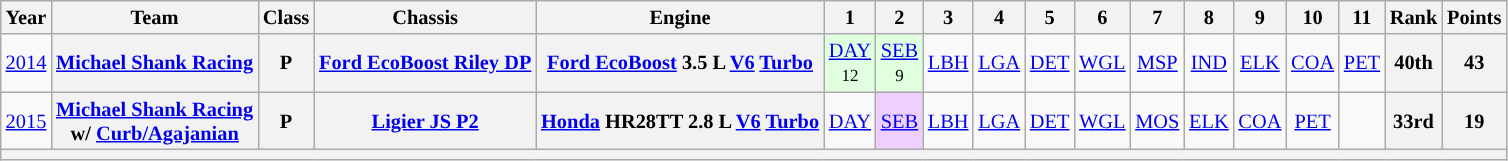<table class="wikitable" style="text-align:center; font-size:85%">
<tr>
<th scope=col>Year</th>
<th scope=col>Team</th>
<th scope=col>Class</th>
<th scope=col>Chassis</th>
<th scope=col>Engine</th>
<th scope=col>1</th>
<th scope=col>2</th>
<th scope=col>3</th>
<th scope=col>4</th>
<th scope=col>5</th>
<th scope=col>6</th>
<th scope=col>7</th>
<th scope=col>8</th>
<th scope=col>9</th>
<th scope=col>10</th>
<th scope=col>11</th>
<th scope=col>Rank</th>
<th scope=col>Points</th>
</tr>
<tr>
<td><a href='#'>2014</a></td>
<th nowrap><a href='#'>Michael Shank Racing</a></th>
<th>P</th>
<th nowrap><a href='#'>Ford EcoBoost Riley DP</a></th>
<th nowrap><a href='#'>Ford EcoBoost</a> 3.5 L <a href='#'>V6</a> <a href='#'>Turbo</a></th>
<td style="background:#DFFFDF;"><a href='#'>DAY</a><br><small>12</small></td>
<td style="background:#DFFFDF;"><a href='#'>SEB</a><br><small>9</small></td>
<td><a href='#'>LBH</a><br></td>
<td><a href='#'>LGA</a><br></td>
<td><a href='#'>DET</a><br></td>
<td><a href='#'>WGL</a><br></td>
<td><a href='#'>MSP</a><br></td>
<td><a href='#'>IND</a><br></td>
<td><a href='#'>ELK</a><br></td>
<td><a href='#'>COA</a><br></td>
<td><a href='#'>PET</a><br></td>
<th>40th</th>
<th>43</th>
</tr>
<tr>
<td><a href='#'>2015</a></td>
<th nowrap><a href='#'>Michael Shank Racing</a><br>w/ <a href='#'>Curb/Agajanian</a></th>
<th>P</th>
<th nowrap><a href='#'>Ligier JS P2</a></th>
<th nowrap><a href='#'>Honda</a> HR28TT 2.8 L <a href='#'>V6</a> <a href='#'>Turbo</a></th>
<td><a href='#'>DAY</a></td>
<td style="background:#efcfff;"><a href='#'>SEB</a><br></td>
<td><a href='#'>LBH</a></td>
<td><a href='#'>LGA</a></td>
<td><a href='#'>DET</a></td>
<td><a href='#'>WGL</a></td>
<td><a href='#'>MOS</a></td>
<td><a href='#'>ELK</a></td>
<td><a href='#'>COA</a></td>
<td><a href='#'>PET</a></td>
<td></td>
<th>33rd</th>
<th>19</th>
</tr>
<tr>
<th colspan="18"></th>
</tr>
</table>
